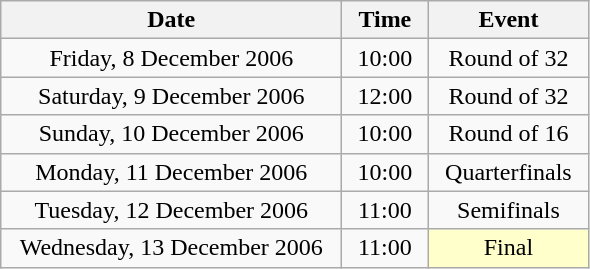<table class = "wikitable" style="text-align:center;">
<tr>
<th width=220>Date</th>
<th width=50>Time</th>
<th width=100>Event</th>
</tr>
<tr>
<td>Friday, 8 December 2006</td>
<td>10:00</td>
<td>Round of 32</td>
</tr>
<tr>
<td>Saturday, 9 December 2006</td>
<td>12:00</td>
<td>Round of 32</td>
</tr>
<tr>
<td>Sunday, 10 December 2006</td>
<td>10:00</td>
<td>Round of 16</td>
</tr>
<tr>
<td>Monday, 11 December 2006</td>
<td>10:00</td>
<td>Quarterfinals</td>
</tr>
<tr>
<td>Tuesday, 12 December 2006</td>
<td>11:00</td>
<td>Semifinals</td>
</tr>
<tr>
<td>Wednesday, 13 December 2006</td>
<td>11:00</td>
<td bgcolor=ffffcc>Final</td>
</tr>
</table>
